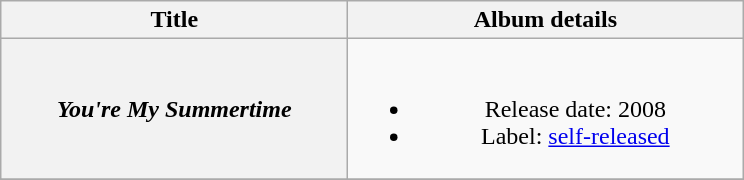<table class="wikitable plainrowheaders" style="text-align:center;">
<tr>
<th style="width:14em;">Title</th>
<th style="width:16em;">Album details</th>
</tr>
<tr>
<th scope="row"><em>You're My Summertime</em></th>
<td><br><ul><li>Release date: 2008</li><li>Label: <a href='#'>self-released</a></li></ul></td>
</tr>
<tr>
</tr>
</table>
